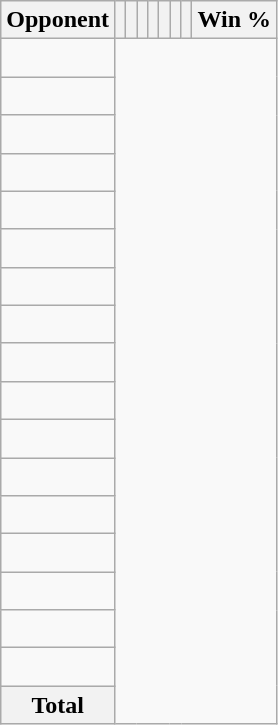<table class="wikitable sortable collapsible collapsed" style="text-align: center;">
<tr>
<th>Opponent</th>
<th></th>
<th></th>
<th></th>
<th></th>
<th></th>
<th></th>
<th></th>
<th>Win %</th>
</tr>
<tr>
<td align="left"><br></td>
</tr>
<tr>
<td align="left"><br></td>
</tr>
<tr>
<td align="left"><br></td>
</tr>
<tr>
<td align="left"><br></td>
</tr>
<tr>
<td align="left"><br></td>
</tr>
<tr>
<td align="left"><br></td>
</tr>
<tr>
<td align="left"><br></td>
</tr>
<tr>
<td align="left"><br></td>
</tr>
<tr>
<td align="left"><br></td>
</tr>
<tr>
<td align="left"><br></td>
</tr>
<tr>
<td align="left"><br></td>
</tr>
<tr>
<td align="left"><br></td>
</tr>
<tr>
<td align="left"><br></td>
</tr>
<tr>
<td align="left"><br></td>
</tr>
<tr>
<td align="left"><br></td>
</tr>
<tr>
<td align="left"><br></td>
</tr>
<tr>
<td align="left"><br></td>
</tr>
<tr class="sortbottom">
<th>Total<br></th>
</tr>
</table>
